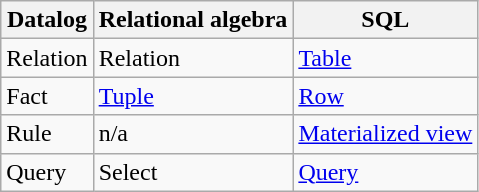<table class="wikitable">
<tr>
<th>Datalog</th>
<th>Relational algebra</th>
<th>SQL</th>
</tr>
<tr>
<td>Relation</td>
<td>Relation</td>
<td><a href='#'>Table</a></td>
</tr>
<tr>
<td>Fact</td>
<td><a href='#'>Tuple</a></td>
<td><a href='#'>Row</a></td>
</tr>
<tr>
<td>Rule</td>
<td>n/a</td>
<td><a href='#'>Materialized view</a></td>
</tr>
<tr>
<td>Query</td>
<td>Select</td>
<td><a href='#'>Query</a></td>
</tr>
</table>
